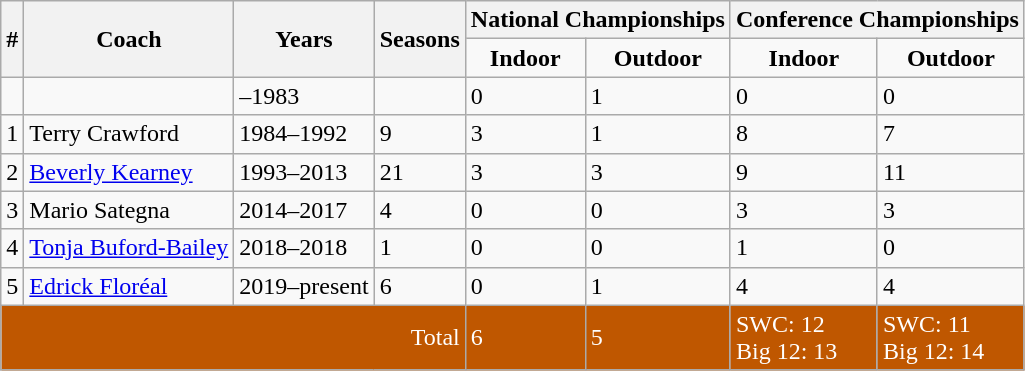<table class="wikitable">
<tr>
<th rowspan="2">#</th>
<th rowspan="2">Coach</th>
<th rowspan="2">Years</th>
<th rowspan="2">Seasons</th>
<th colspan="2">National Championships</th>
<th colspan="2">Conference Championships</th>
</tr>
<tr align="center">
<td><strong>Indoor</strong></td>
<td><strong>Outdoor</strong></td>
<td><strong>Indoor</strong></td>
<td><strong>Outdoor</strong></td>
</tr>
<tr>
<td></td>
<td></td>
<td>–1983</td>
<td></td>
<td>0</td>
<td>1</td>
<td>0</td>
<td>0</td>
</tr>
<tr>
<td>1</td>
<td>Terry Crawford</td>
<td>1984–1992</td>
<td>9</td>
<td>3</td>
<td>1</td>
<td>8</td>
<td>7</td>
</tr>
<tr>
<td>2</td>
<td><a href='#'>Beverly Kearney</a></td>
<td>1993–2013</td>
<td>21</td>
<td>3</td>
<td>3</td>
<td>9</td>
<td>11</td>
</tr>
<tr>
<td>3</td>
<td>Mario Sategna</td>
<td>2014–2017</td>
<td>4</td>
<td>0</td>
<td>0</td>
<td>3</td>
<td>3</td>
</tr>
<tr>
<td>4</td>
<td><a href='#'>Tonja Buford-Bailey</a></td>
<td>2018–2018</td>
<td>1</td>
<td>0</td>
<td>0</td>
<td>1</td>
<td>0</td>
</tr>
<tr>
<td>5</td>
<td><a href='#'>Edrick Floréal</a></td>
<td>2019–present</td>
<td>6</td>
<td>0</td>
<td>1</td>
<td>4</td>
<td>4</td>
</tr>
<tr style= "background: #BF5700; color:white">
<td colspan="4" align="right">Total</td>
<td>6</td>
<td>5</td>
<td>SWC: 12<br>Big 12: 13</td>
<td>SWC: 11<br>Big 12: 14</td>
</tr>
</table>
